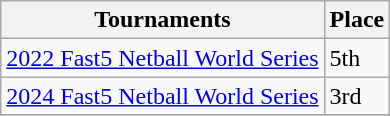<table class="wikitable collapsible">
<tr>
<th>Tournaments</th>
<th>Place</th>
</tr>
<tr>
<td><a href='#'>2022 Fast5 Netball World Series</a></td>
<td>5th</td>
</tr>
<tr>
<td><a href='#'>2024 Fast5 Netball World Series</a></td>
<td>3rd</td>
</tr>
<tr>
</tr>
</table>
